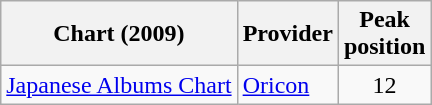<table class="wikitable">
<tr>
<th>Chart (2009)</th>
<th>Provider</th>
<th>Peak<br>position</th>
</tr>
<tr>
<td><a href='#'>Japanese Albums Chart</a></td>
<td><a href='#'>Oricon</a></td>
<td style="text-align:center;">12</td>
</tr>
</table>
